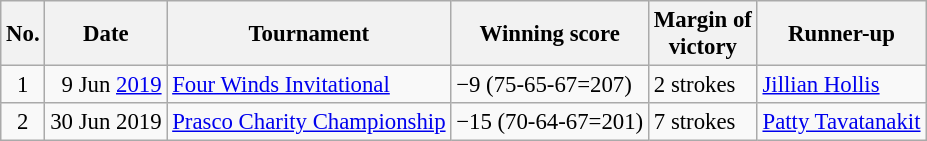<table class="wikitable" style="font-size:95%;">
<tr>
<th>No.</th>
<th>Date</th>
<th>Tournament</th>
<th>Winning score</th>
<th>Margin of<br>victory</th>
<th>Runner-up</th>
</tr>
<tr>
<td align=center>1</td>
<td align=right>9 Jun <a href='#'>2019</a></td>
<td><a href='#'>Four Winds Invitational</a></td>
<td>−9 (75-65-67=207)</td>
<td>2 strokes</td>
<td> <a href='#'>Jillian Hollis</a></td>
</tr>
<tr>
<td align=center>2</td>
<td align=right>30 Jun 2019</td>
<td><a href='#'>Prasco Charity Championship</a></td>
<td>−15 (70-64-67=201)</td>
<td>7 strokes</td>
<td> <a href='#'>Patty Tavatanakit</a></td>
</tr>
</table>
